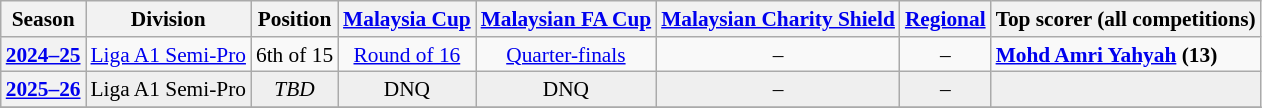<table class="wikitable" style="font-size:89%;">
<tr>
<th>Season</th>
<th>Division</th>
<th>Position</th>
<th><a href='#'>Malaysia Cup</a></th>
<th><a href='#'>Malaysian FA Cup</a></th>
<th><a href='#'>Malaysian Charity Shield</a></th>
<th><a href='#'>Regional</a></th>
<th>Top scorer (all competitions)</th>
</tr>
<tr>
<th style="text-align:center;"><a href='#'>2024–25</a></th>
<td style="text-align:center;"><a href='#'>Liga A1 Semi-Pro</a></td>
<td style="text-align:center;">6th of 15</td>
<td style="text-align:center;"><a href='#'>Round of 16</a></td>
<td style="text-align:center;"><a href='#'>Quarter-finals</a></td>
<td style="text-align:center;">–</td>
<td style="text-align:center;">–</td>
<td><strong> <a href='#'>Mohd Amri Yahyah</a> (13)</strong></td>
</tr>
<tr style="background:#efefef;">
<th style="text-align:center;"><a href='#'>2025–26</a></th>
<td style="text-align:center;">Liga A1 Semi-Pro</td>
<td style="text-align:center;"><em>TBD</em></td>
<td style="text-align:center;">DNQ</td>
<td style="text-align:center;">DNQ</td>
<td style="text-align:center;">–</td>
<td style="text-align:center;">–</td>
<td></td>
</tr>
<tr>
</tr>
</table>
